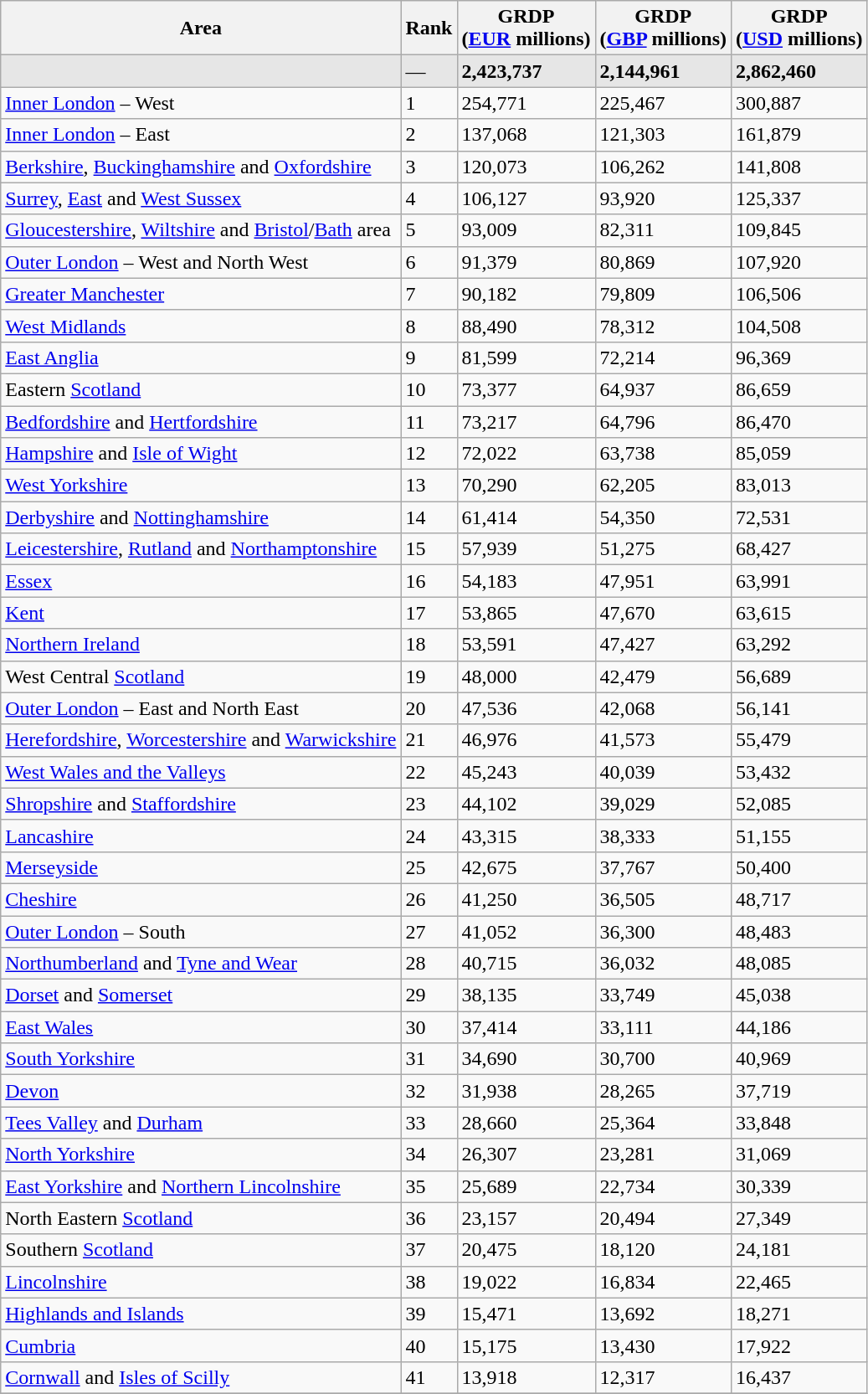<table class="wikitable sortable col3right col4right col5right">
<tr align=center valign=middle>
<th>Area</th>
<th data-sort-type="number">Rank</th>
<th data-sort-type="number">GRDP<br>(<a href='#'>EUR</a> millions)</th>
<th data-sort-type="number">GRDP<br>(<a href='#'>GBP</a> millions)</th>
<th data-sort-type="number">GRDP<br>(<a href='#'>USD</a> millions)</th>
</tr>
<tr style="background:#e6e6e6">
<td align=left><strong></strong></td>
<td>—</td>
<td><strong>2,423,737</strong></td>
<td><strong>2,144,961</strong></td>
<td><strong>2,862,460</strong></td>
</tr>
<tr>
<td align=left><a href='#'>Inner London</a> – West</td>
<td>1</td>
<td>254,771</td>
<td>225,467</td>
<td>300,887</td>
</tr>
<tr>
<td align=left><a href='#'>Inner London</a> – East</td>
<td>2</td>
<td>137,068</td>
<td>121,303</td>
<td>161,879</td>
</tr>
<tr>
<td align=left><a href='#'>Berkshire</a>, <a href='#'>Buckinghamshire</a> and <a href='#'>Oxfordshire</a></td>
<td>3</td>
<td>120,073</td>
<td>106,262</td>
<td>141,808</td>
</tr>
<tr>
<td align=left><a href='#'>Surrey</a>, <a href='#'>East</a> and <a href='#'>West Sussex</a></td>
<td>4</td>
<td>106,127</td>
<td>93,920</td>
<td>125,337</td>
</tr>
<tr>
<td align=left><a href='#'>Gloucestershire</a>, <a href='#'>Wiltshire</a> and <a href='#'>Bristol</a>/<a href='#'>Bath</a> area</td>
<td>5</td>
<td>93,009</td>
<td>82,311</td>
<td>109,845</td>
</tr>
<tr>
<td align=left><a href='#'>Outer London</a> – West and North West</td>
<td>6</td>
<td>91,379</td>
<td>80,869</td>
<td>107,920</td>
</tr>
<tr>
<td align=left><a href='#'>Greater Manchester</a></td>
<td>7</td>
<td>90,182</td>
<td>79,809</td>
<td>106,506</td>
</tr>
<tr>
<td align=left><a href='#'>West Midlands</a></td>
<td>8</td>
<td>88,490</td>
<td>78,312</td>
<td>104,508</td>
</tr>
<tr>
<td align=left><a href='#'>East Anglia</a></td>
<td>9</td>
<td>81,599</td>
<td>72,214</td>
<td>96,369</td>
</tr>
<tr>
<td align=left>Eastern <a href='#'>Scotland</a></td>
<td>10</td>
<td>73,377</td>
<td>64,937</td>
<td>86,659</td>
</tr>
<tr>
<td align=left><a href='#'>Bedfordshire</a> and <a href='#'>Hertfordshire</a></td>
<td>11</td>
<td>73,217</td>
<td>64,796</td>
<td>86,470</td>
</tr>
<tr>
<td align=left><a href='#'>Hampshire</a> and <a href='#'>Isle of Wight</a></td>
<td>12</td>
<td>72,022</td>
<td>63,738</td>
<td>85,059</td>
</tr>
<tr>
<td align=left><a href='#'>West Yorkshire</a></td>
<td>13</td>
<td>70,290</td>
<td>62,205</td>
<td>83,013</td>
</tr>
<tr>
<td align=left><a href='#'>Derbyshire</a> and <a href='#'>Nottinghamshire</a></td>
<td>14</td>
<td>61,414</td>
<td>54,350</td>
<td>72,531</td>
</tr>
<tr>
<td align=left><a href='#'>Leicestershire</a>, <a href='#'>Rutland</a> and <a href='#'>Northamptonshire</a></td>
<td>15</td>
<td>57,939</td>
<td>51,275</td>
<td>68,427</td>
</tr>
<tr>
<td align=left><a href='#'>Essex</a></td>
<td>16</td>
<td>54,183</td>
<td>47,951</td>
<td>63,991</td>
</tr>
<tr>
<td align=left><a href='#'>Kent</a></td>
<td>17</td>
<td>53,865</td>
<td>47,670</td>
<td>63,615</td>
</tr>
<tr>
<td align=left><a href='#'>Northern Ireland</a></td>
<td>18</td>
<td>53,591</td>
<td>47,427</td>
<td>63,292</td>
</tr>
<tr>
<td align=left>West Central <a href='#'>Scotland</a></td>
<td>19</td>
<td>48,000</td>
<td>42,479</td>
<td>56,689</td>
</tr>
<tr>
<td align=left><a href='#'>Outer London</a> – East and North East</td>
<td>20</td>
<td>47,536</td>
<td>42,068</td>
<td>56,141</td>
</tr>
<tr>
<td align=left><a href='#'>Herefordshire</a>, <a href='#'>Worcestershire</a> and <a href='#'>Warwickshire</a></td>
<td>21</td>
<td>46,976</td>
<td>41,573</td>
<td>55,479</td>
</tr>
<tr>
<td align=left><a href='#'>West Wales and the Valleys</a></td>
<td>22</td>
<td>45,243</td>
<td>40,039</td>
<td>53,432</td>
</tr>
<tr>
<td align=left><a href='#'>Shropshire</a> and <a href='#'>Staffordshire</a></td>
<td>23</td>
<td>44,102</td>
<td>39,029</td>
<td>52,085</td>
</tr>
<tr>
<td align=left><a href='#'>Lancashire</a></td>
<td>24</td>
<td>43,315</td>
<td>38,333</td>
<td>51,155</td>
</tr>
<tr>
<td align=left><a href='#'>Merseyside</a></td>
<td>25</td>
<td>42,675</td>
<td>37,767</td>
<td>50,400</td>
</tr>
<tr>
<td align=left><a href='#'>Cheshire</a></td>
<td>26</td>
<td>41,250</td>
<td>36,505</td>
<td>48,717</td>
</tr>
<tr>
<td align=left><a href='#'>Outer London</a> – South</td>
<td>27</td>
<td>41,052</td>
<td>36,300</td>
<td>48,483</td>
</tr>
<tr>
<td align=left><a href='#'>Northumberland</a> and <a href='#'>Tyne and Wear</a></td>
<td>28</td>
<td>40,715</td>
<td>36,032</td>
<td>48,085</td>
</tr>
<tr>
<td align=left><a href='#'>Dorset</a> and <a href='#'>Somerset</a></td>
<td>29</td>
<td>38,135</td>
<td>33,749</td>
<td>45,038</td>
</tr>
<tr>
<td align=left><a href='#'>East Wales</a></td>
<td>30</td>
<td>37,414</td>
<td>33,111</td>
<td>44,186</td>
</tr>
<tr>
<td align=left><a href='#'>South Yorkshire</a></td>
<td>31</td>
<td>34,690</td>
<td>30,700</td>
<td>40,969</td>
</tr>
<tr>
<td align=left><a href='#'>Devon</a></td>
<td>32</td>
<td>31,938</td>
<td>28,265</td>
<td>37,719</td>
</tr>
<tr>
<td align=left><a href='#'>Tees Valley</a> and <a href='#'>Durham</a></td>
<td>33</td>
<td>28,660</td>
<td>25,364</td>
<td>33,848</td>
</tr>
<tr>
<td align=left><a href='#'>North Yorkshire</a></td>
<td>34</td>
<td>26,307</td>
<td>23,281</td>
<td>31,069</td>
</tr>
<tr>
<td align=left><a href='#'>East Yorkshire</a> and <a href='#'>Northern Lincolnshire</a></td>
<td>35</td>
<td>25,689</td>
<td>22,734</td>
<td>30,339</td>
</tr>
<tr>
<td align=left>North Eastern <a href='#'>Scotland</a></td>
<td>36</td>
<td>23,157</td>
<td>20,494</td>
<td>27,349</td>
</tr>
<tr>
<td align=left>Southern <a href='#'>Scotland</a></td>
<td>37</td>
<td>20,475</td>
<td>18,120</td>
<td>24,181</td>
</tr>
<tr>
<td align=left><a href='#'>Lincolnshire</a></td>
<td>38</td>
<td>19,022</td>
<td>16,834</td>
<td>22,465</td>
</tr>
<tr>
<td align=left><a href='#'>Highlands and Islands</a></td>
<td>39</td>
<td>15,471</td>
<td>13,692</td>
<td>18,271</td>
</tr>
<tr>
<td align=left><a href='#'>Cumbria</a></td>
<td>40</td>
<td>15,175</td>
<td>13,430</td>
<td>17,922</td>
</tr>
<tr>
<td align=left><a href='#'>Cornwall</a> and <a href='#'>Isles of Scilly</a></td>
<td>41</td>
<td>13,918</td>
<td>12,317</td>
<td>16,437</td>
</tr>
<tr>
</tr>
</table>
